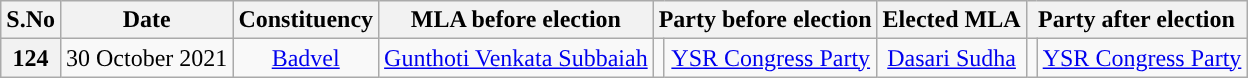<table class="wikitable sortable" style="text-align:center;">
<tr>
<th>S.No</th>
<th>Date</th>
<th>Constituency</th>
<th>MLA before election</th>
<th colspan="2">Party before election</th>
<th>Elected MLA</th>
<th colspan="2">Party after election</th>
</tr>
<tr>
<th>124</th>
<td>30 October 2021</td>
<td><a href='#'>Badvel</a></td>
<td><a href='#'>Gunthoti Venkata Subbaiah</a></td>
<td></td>
<td><a href='#'>YSR Congress Party</a></td>
<td><a href='#'>Dasari Sudha</a></td>
<td></td>
<td><a href='#'>YSR Congress Party</a></td>
</tr>
</table>
